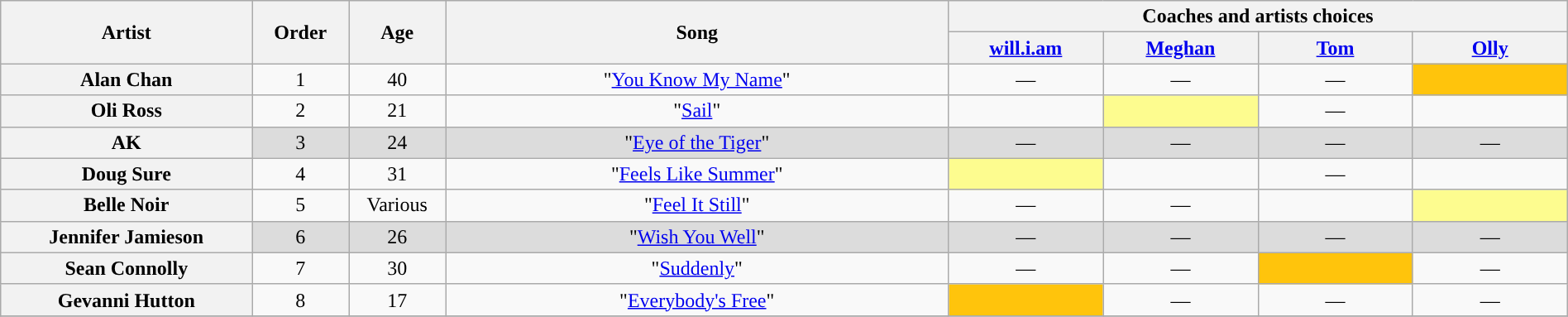<table class="wikitable" style="text-align:center; width:100%;">
<tr>
<th rowspan="2" scope="col" style="width:13%;">Artist</th>
<th rowspan="2" scope="col" style="width:05%;">Order</th>
<th rowspan="2" scope="col" style="width:05%;">Age</th>
<th rowspan="2" scope="col" style="width:26%;">Song</th>
<th colspan="4" style="width:40%;">Coaches and artists choices</th>
</tr>
<tr>
<th style="width:8%;"><a href='#'>will.i.am</a></th>
<th style="width:8%;"><a href='#'>Meghan</a></th>
<th style="width:8%;"><a href='#'>Tom</a></th>
<th style="width:8%;"><a href='#'>Olly</a></th>
</tr>
<tr>
<th scope="row">Alan Chan</th>
<td>1</td>
<td>40</td>
<td>"<a href='#'>You Know My Name</a>"</td>
<td>—</td>
<td>—</td>
<td>—</td>
<td style="background:#FFC40C;text-align:center;"><strong></strong></td>
</tr>
<tr>
<th scope="row">Oli Ross</th>
<td>2</td>
<td>21</td>
<td>"<a href='#'>Sail</a>"</td>
<td><strong></strong></td>
<td style="background:#fdfc8f;"><strong></strong></td>
<td>—</td>
<td><strong></strong></td>
</tr>
<tr style="background:#DCDCDC;">
<th scope="row">AK</th>
<td>3</td>
<td>24</td>
<td>"<a href='#'>Eye of the Tiger</a>"</td>
<td>—</td>
<td>—</td>
<td>—</td>
<td>—</td>
</tr>
<tr>
<th scope="row">Doug Sure</th>
<td>4</td>
<td>31</td>
<td>"<a href='#'>Feels Like Summer</a>"</td>
<td style="background:#fdfc8f;"><strong></strong></td>
<td><strong></strong></td>
<td>—</td>
<td><strong></strong></td>
</tr>
<tr>
<th scope="row">Belle Noir</th>
<td>5</td>
<td>Various</td>
<td>"<a href='#'>Feel It Still</a>"</td>
<td>—</td>
<td>—</td>
<td><strong></strong></td>
<td style="background:#fdfc8f;"><strong></strong></td>
</tr>
<tr style="background:#DCDCDC;">
<th scope="row">Jennifer Jamieson</th>
<td>6</td>
<td>26</td>
<td>"<a href='#'>Wish You Well</a>"</td>
<td>—</td>
<td>—</td>
<td>—</td>
<td>—</td>
</tr>
<tr>
<th scope="row">Sean Connolly</th>
<td>7</td>
<td>30</td>
<td>"<a href='#'>Suddenly</a>"</td>
<td>—</td>
<td>—</td>
<td style="background:#FFC40C;text-align:center;"><strong></strong></td>
<td>—</td>
</tr>
<tr>
<th scope="row">Gevanni Hutton</th>
<td>8</td>
<td>17</td>
<td>"<a href='#'>Everybody's Free</a>"</td>
<td style="background:#FFC40C;text-align:center;"><strong></strong></td>
<td>—</td>
<td>—</td>
<td>—</td>
</tr>
<tr>
</tr>
</table>
